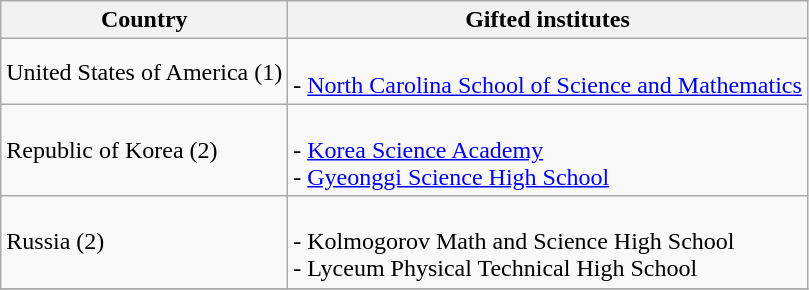<table class="wikitable">
<tr>
<th>Country</th>
<th>Gifted institutes</th>
</tr>
<tr>
<td rawspan="3">United States of America (1)</td>
<td><br>- <a href='#'>North Carolina School of Science and Mathematics</a></td>
</tr>
<tr>
<td rawspan="3">Republic of Korea (2)</td>
<td><br>- <a href='#'>Korea Science Academy</a><br>- <a href='#'>Gyeonggi Science High School</a></td>
</tr>
<tr>
<td rawspan="5">Russia (2)</td>
<td><br>- Kolmogorov Math and Science High School<br>- Lyceum Physical Technical High School</td>
</tr>
<tr>
</tr>
</table>
